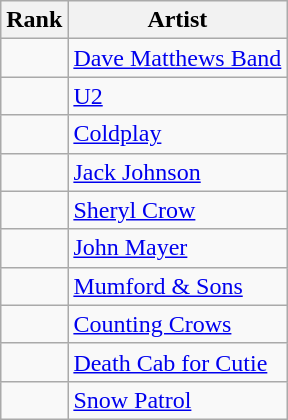<table class="wikitable">
<tr>
<th>Rank</th>
<th>Artist</th>
</tr>
<tr>
<td></td>
<td><a href='#'>Dave Matthews Band</a></td>
</tr>
<tr>
<td></td>
<td><a href='#'>U2</a></td>
</tr>
<tr>
<td></td>
<td><a href='#'>Coldplay</a></td>
</tr>
<tr>
<td></td>
<td><a href='#'>Jack Johnson</a></td>
</tr>
<tr>
<td></td>
<td><a href='#'>Sheryl Crow</a></td>
</tr>
<tr>
<td></td>
<td><a href='#'>John Mayer</a></td>
</tr>
<tr>
<td></td>
<td><a href='#'>Mumford & Sons</a></td>
</tr>
<tr>
<td></td>
<td><a href='#'>Counting Crows</a></td>
</tr>
<tr>
<td></td>
<td><a href='#'>Death Cab for Cutie</a></td>
</tr>
<tr>
<td></td>
<td><a href='#'>Snow Patrol</a></td>
</tr>
</table>
